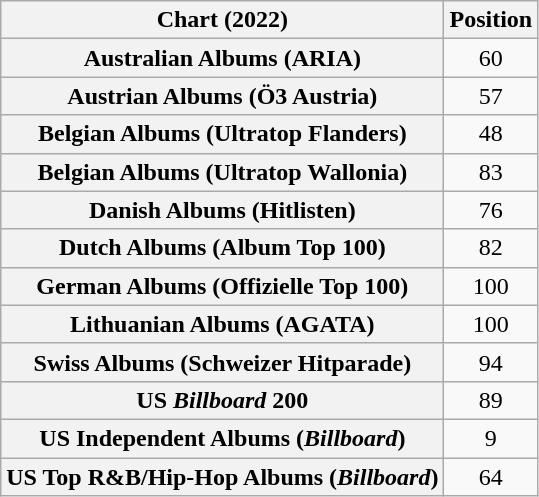<table class="wikitable sortable plainrowheaders" style="text-align:center">
<tr>
<th scope="col">Chart (2022)</th>
<th scope="col">Position</th>
</tr>
<tr>
<th scope="row">Australian Albums (ARIA)</th>
<td>60</td>
</tr>
<tr>
<th scope="row">Austrian Albums (Ö3 Austria)</th>
<td>57</td>
</tr>
<tr>
<th scope="row">Belgian Albums (Ultratop Flanders)</th>
<td>48</td>
</tr>
<tr>
<th scope="row">Belgian Albums (Ultratop Wallonia)</th>
<td>83</td>
</tr>
<tr>
<th scope="row">Danish Albums (Hitlisten)</th>
<td>76</td>
</tr>
<tr>
<th scope="row">Dutch Albums (Album Top 100)</th>
<td>82</td>
</tr>
<tr>
<th scope="row">German Albums (Offizielle Top 100)</th>
<td>100</td>
</tr>
<tr>
<th scope="row">Lithuanian Albums (AGATA)</th>
<td>100</td>
</tr>
<tr>
<th scope="row">Swiss Albums (Schweizer Hitparade)</th>
<td>94</td>
</tr>
<tr>
<th scope="row">US <em>Billboard</em> 200</th>
<td>89</td>
</tr>
<tr>
<th scope="row">US Independent Albums (<em>Billboard</em>)</th>
<td>9</td>
</tr>
<tr>
<th scope="row">US Top R&B/Hip-Hop Albums (<em>Billboard</em>)</th>
<td>64</td>
</tr>
</table>
